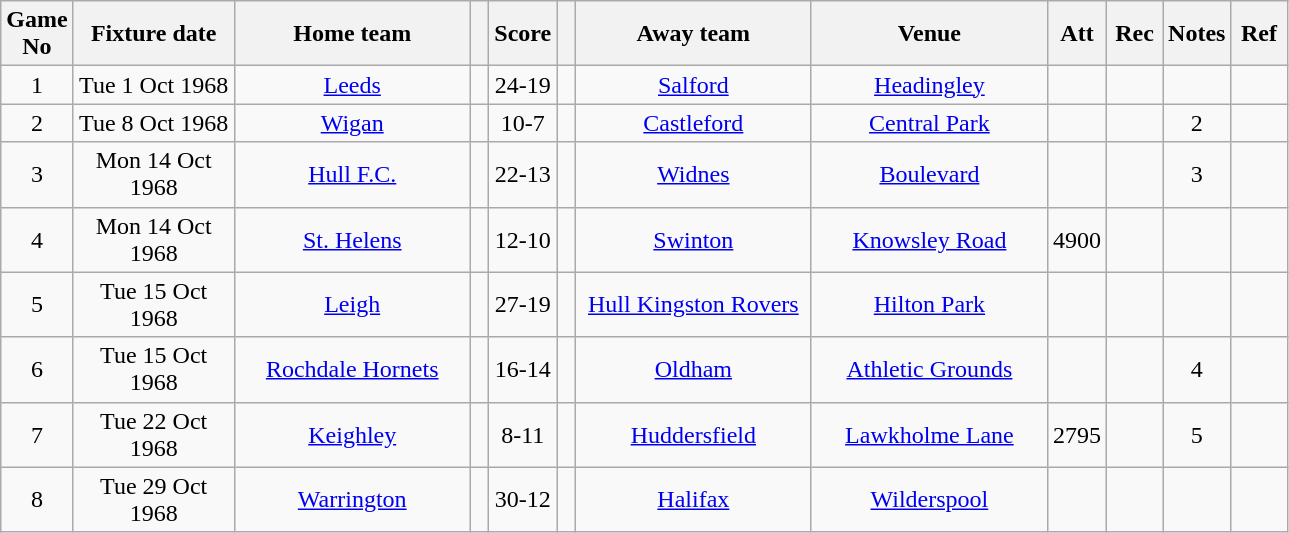<table class="wikitable" style="text-align:center;">
<tr>
<th width=20 abbr="No">Game No</th>
<th width=100 abbr="Date">Fixture date</th>
<th width=150 abbr="Home team">Home team</th>
<th width=5 abbr="space"></th>
<th width=20 abbr="Score">Score</th>
<th width=5 abbr="space"></th>
<th width=150 abbr="Away team">Away team</th>
<th width=150 abbr="Venue">Venue</th>
<th width=30 abbr="Att">Att</th>
<th width=30 abbr="Rec">Rec</th>
<th width=20 abbr="Notes">Notes</th>
<th width=30 abbr="Ref">Ref</th>
</tr>
<tr>
<td>1</td>
<td>Tue 1 Oct 1968</td>
<td><a href='#'>Leeds</a></td>
<td></td>
<td>24-19</td>
<td></td>
<td><a href='#'>Salford</a></td>
<td><a href='#'>Headingley</a></td>
<td></td>
<td></td>
<td></td>
<td></td>
</tr>
<tr>
<td>2</td>
<td>Tue 8 Oct 1968</td>
<td><a href='#'>Wigan</a></td>
<td></td>
<td>10-7</td>
<td></td>
<td><a href='#'>Castleford</a></td>
<td><a href='#'>Central Park</a></td>
<td></td>
<td></td>
<td>2</td>
<td></td>
</tr>
<tr>
<td>3</td>
<td>Mon 14 Oct 1968</td>
<td><a href='#'>Hull F.C.</a></td>
<td></td>
<td>22-13</td>
<td></td>
<td><a href='#'>Widnes</a></td>
<td><a href='#'>Boulevard</a></td>
<td></td>
<td></td>
<td>3</td>
<td></td>
</tr>
<tr>
<td>4</td>
<td>Mon 14 Oct 1968</td>
<td><a href='#'>St. Helens</a></td>
<td></td>
<td>12-10</td>
<td></td>
<td><a href='#'>Swinton</a></td>
<td><a href='#'>Knowsley Road</a></td>
<td>4900</td>
<td></td>
<td></td>
<td></td>
</tr>
<tr>
<td>5</td>
<td>Tue 15 Oct 1968</td>
<td><a href='#'>Leigh</a></td>
<td></td>
<td>27-19</td>
<td></td>
<td><a href='#'>Hull Kingston Rovers</a></td>
<td><a href='#'>Hilton Park</a></td>
<td></td>
<td></td>
<td></td>
<td></td>
</tr>
<tr>
<td>6</td>
<td>Tue 15 Oct 1968</td>
<td><a href='#'>Rochdale Hornets</a></td>
<td></td>
<td>16-14</td>
<td></td>
<td><a href='#'>Oldham</a></td>
<td><a href='#'>Athletic Grounds</a></td>
<td></td>
<td></td>
<td>4</td>
<td></td>
</tr>
<tr>
<td>7</td>
<td>Tue 22 Oct 1968</td>
<td><a href='#'>Keighley</a></td>
<td></td>
<td>8-11</td>
<td></td>
<td><a href='#'>Huddersfield</a></td>
<td><a href='#'>Lawkholme Lane</a></td>
<td>2795</td>
<td></td>
<td>5</td>
<td></td>
</tr>
<tr>
<td>8</td>
<td>Tue 29 Oct 1968</td>
<td><a href='#'>Warrington</a></td>
<td></td>
<td>30-12</td>
<td></td>
<td><a href='#'>Halifax</a></td>
<td><a href='#'>Wilderspool</a></td>
<td></td>
<td></td>
<td></td>
<td></td>
</tr>
</table>
